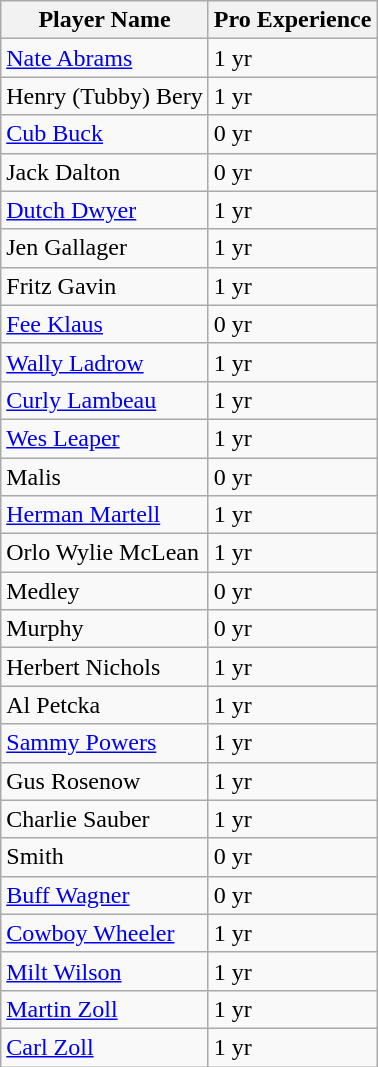<table class="wikitable">
<tr>
<th>Player Name</th>
<th>Pro Experience</th>
</tr>
<tr>
<td><a href='#'>Nate Abrams</a></td>
<td>1 yr</td>
</tr>
<tr>
<td>Henry (Tubby) Bery</td>
<td>1 yr</td>
</tr>
<tr>
<td><a href='#'>Cub Buck</a></td>
<td>0 yr</td>
</tr>
<tr>
<td>Jack Dalton</td>
<td>0 yr</td>
</tr>
<tr>
<td><a href='#'>Dutch Dwyer</a></td>
<td>1 yr</td>
</tr>
<tr>
<td>Jen Gallager</td>
<td>1 yr</td>
</tr>
<tr>
<td>Fritz Gavin</td>
<td>1 yr</td>
</tr>
<tr>
<td><a href='#'>Fee Klaus</a></td>
<td>0 yr</td>
</tr>
<tr>
<td><a href='#'>Wally Ladrow</a></td>
<td>1 yr</td>
</tr>
<tr>
<td><a href='#'>Curly Lambeau</a></td>
<td>1 yr</td>
</tr>
<tr>
<td><a href='#'>Wes Leaper</a></td>
<td>1 yr</td>
</tr>
<tr>
<td>Malis</td>
<td>0 yr</td>
</tr>
<tr>
<td><a href='#'>Herman Martell</a></td>
<td>1 yr</td>
</tr>
<tr>
<td>Orlo Wylie McLean</td>
<td>1 yr</td>
</tr>
<tr>
<td>Medley</td>
<td>0 yr</td>
</tr>
<tr>
<td>Murphy</td>
<td>0 yr</td>
</tr>
<tr>
<td>Herbert Nichols</td>
<td>1 yr</td>
</tr>
<tr>
<td>Al Petcka</td>
<td>1 yr</td>
</tr>
<tr>
<td><a href='#'>Sammy Powers</a></td>
<td>1 yr</td>
</tr>
<tr>
<td>Gus Rosenow</td>
<td>1 yr</td>
</tr>
<tr>
<td>Charlie Sauber</td>
<td>1 yr</td>
</tr>
<tr>
<td>Smith</td>
<td>0 yr</td>
</tr>
<tr>
<td><a href='#'>Buff Wagner</a></td>
<td>0 yr</td>
</tr>
<tr>
<td><a href='#'>Cowboy Wheeler</a></td>
<td>1 yr</td>
</tr>
<tr>
<td><a href='#'>Milt Wilson</a></td>
<td>1 yr</td>
</tr>
<tr>
<td><a href='#'>Martin Zoll</a></td>
<td>1 yr</td>
</tr>
<tr>
<td><a href='#'>Carl Zoll</a></td>
<td>1 yr</td>
</tr>
</table>
